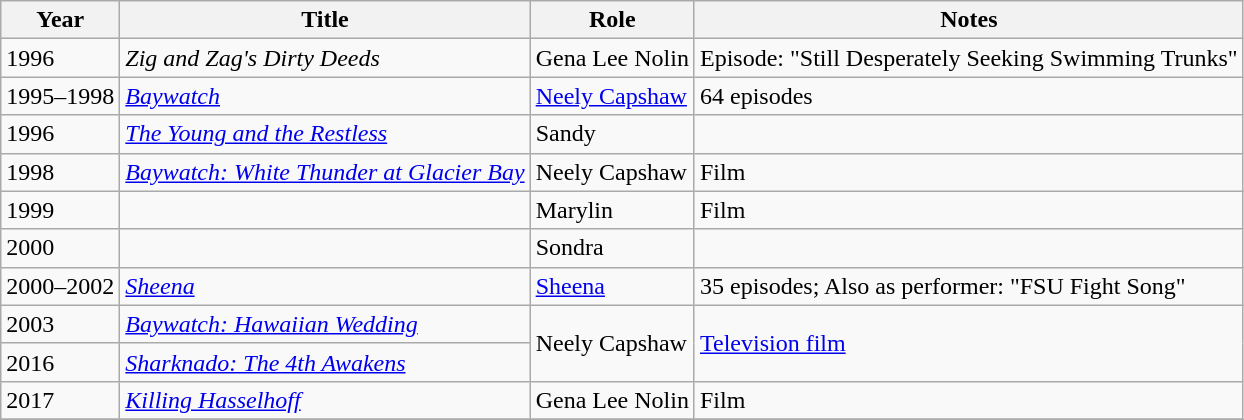<table class="wikitable sortable">
<tr>
<th>Year</th>
<th>Title</th>
<th>Role</th>
<th class="unsortable">Notes</th>
</tr>
<tr>
<td>1996</td>
<td><em>Zig and Zag's Dirty Deeds</em></td>
<td>Gena Lee Nolin</td>
<td>Episode: "Still Desperately Seeking Swimming Trunks"</td>
</tr>
<tr>
<td>1995–1998</td>
<td><em><a href='#'>Baywatch</a></em></td>
<td><a href='#'>Neely Capshaw</a></td>
<td>64 episodes</td>
</tr>
<tr>
<td>1996</td>
<td><em><a href='#'>The Young and the Restless</a></em></td>
<td>Sandy</td>
<td></td>
</tr>
<tr>
<td>1998</td>
<td><em><a href='#'>Baywatch: White Thunder at Glacier Bay</a></em></td>
<td>Neely Capshaw</td>
<td>Film</td>
</tr>
<tr>
<td>1999</td>
<td><em></em></td>
<td>Marylin</td>
<td>Film</td>
</tr>
<tr>
<td>2000</td>
<td><em></em></td>
<td>Sondra</td>
<td></td>
</tr>
<tr>
<td>2000–2002</td>
<td><em><a href='#'>Sheena</a></em></td>
<td><a href='#'>Sheena</a></td>
<td>35 episodes; Also as performer: "FSU Fight Song"</td>
</tr>
<tr>
<td>2003</td>
<td><em><a href='#'>Baywatch: Hawaiian Wedding</a></em></td>
<td rowspan="2">Neely Capshaw</td>
<td rowspan="2"><a href='#'>Television film</a></td>
</tr>
<tr>
<td>2016</td>
<td><em><a href='#'>Sharknado: The 4th Awakens</a></em></td>
</tr>
<tr>
<td>2017</td>
<td><em><a href='#'>Killing Hasselhoff</a></em></td>
<td>Gena Lee Nolin</td>
<td>Film</td>
</tr>
<tr>
</tr>
</table>
